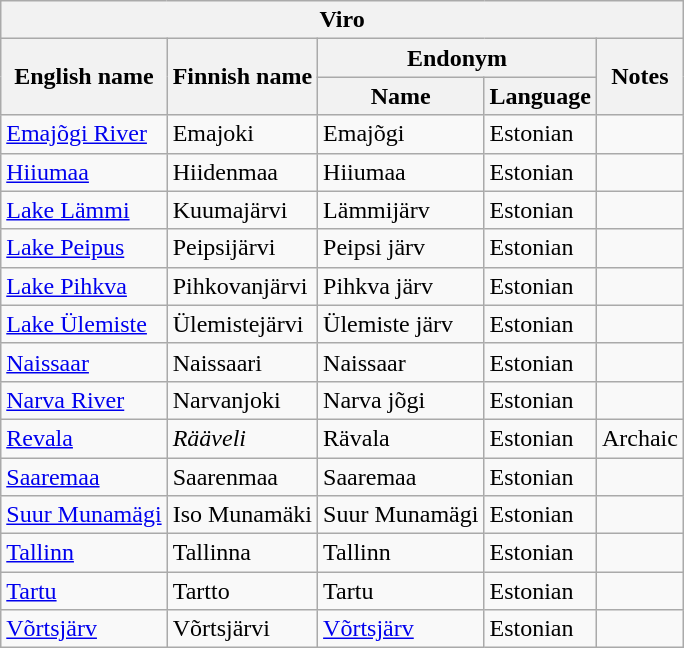<table class="wikitable sortable">
<tr>
<th colspan="5"> Viro</th>
</tr>
<tr>
<th rowspan="2">English name</th>
<th rowspan="2">Finnish name</th>
<th colspan="2">Endonym</th>
<th rowspan="2">Notes</th>
</tr>
<tr>
<th>Name</th>
<th>Language</th>
</tr>
<tr>
<td><a href='#'>Emajõgi River</a></td>
<td>Emajoki</td>
<td>Emajõgi</td>
<td>Estonian</td>
<td></td>
</tr>
<tr>
<td><a href='#'>Hiiumaa</a></td>
<td>Hiidenmaa</td>
<td>Hiiumaa</td>
<td>Estonian</td>
<td></td>
</tr>
<tr>
<td><a href='#'>Lake Lämmi</a></td>
<td>Kuumajärvi</td>
<td>Lämmijärv</td>
<td>Estonian</td>
<td></td>
</tr>
<tr>
<td><a href='#'>Lake Peipus</a></td>
<td>Peipsijärvi</td>
<td>Peipsi järv</td>
<td>Estonian</td>
<td></td>
</tr>
<tr>
<td><a href='#'>Lake Pihkva</a></td>
<td>Pihkovanjärvi</td>
<td>Pihkva järv</td>
<td>Estonian</td>
<td></td>
</tr>
<tr>
<td><a href='#'>Lake Ülemiste</a></td>
<td>Ülemistejärvi</td>
<td>Ülemiste järv</td>
<td>Estonian</td>
<td></td>
</tr>
<tr>
<td><a href='#'>Naissaar</a></td>
<td>Naissaari</td>
<td>Naissaar</td>
<td>Estonian</td>
<td></td>
</tr>
<tr>
<td><a href='#'>Narva River</a></td>
<td>Narvanjoki</td>
<td>Narva jõgi</td>
<td>Estonian</td>
<td></td>
</tr>
<tr>
<td><a href='#'>Revala</a></td>
<td><em>Rääveli</em></td>
<td>Rävala</td>
<td>Estonian</td>
<td>Archaic</td>
</tr>
<tr>
<td><a href='#'>Saaremaa</a></td>
<td>Saarenmaa</td>
<td>Saaremaa</td>
<td>Estonian</td>
<td></td>
</tr>
<tr>
<td><a href='#'>Suur Munamägi</a></td>
<td>Iso Munamäki</td>
<td>Suur Munamägi</td>
<td>Estonian</td>
<td></td>
</tr>
<tr>
<td><a href='#'>Tallinn</a></td>
<td>Tallinna</td>
<td>Tallinn</td>
<td>Estonian</td>
<td></td>
</tr>
<tr>
<td><a href='#'>Tartu</a></td>
<td>Tartto</td>
<td>Tartu</td>
<td>Estonian</td>
<td></td>
</tr>
<tr>
<td><a href='#'>Võrtsjärv</a></td>
<td>Võrtsjärvi</td>
<td><a href='#'>Võrtsjärv</a></td>
<td>Estonian</td>
<td></td>
</tr>
</table>
